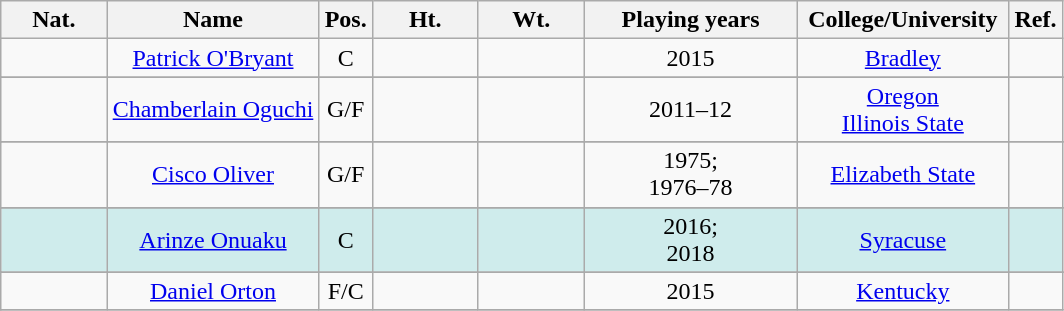<table class="wikitable" style="text-align:center;">
<tr>
<th scope="col" width="10%">Nat.</th>
<th scope="col" width="20%">Name</th>
<th scope="col" width="5%">Pos.</th>
<th scope="col" width="10%">Ht.</th>
<th scope="col" width="10%">Wt.</th>
<th scope="col" width="20%">Playing years</th>
<th scope="col" width="20%">College/University</th>
<th scope="col" width="5%">Ref.</th>
</tr>
<tr>
<td> </td>
<td><a href='#'>Patrick O'Bryant</a></td>
<td>C</td>
<td></td>
<td></td>
<td>2015</td>
<td><a href='#'>Bradley</a></td>
<td></td>
</tr>
<tr>
</tr>
<tr>
<td> </td>
<td><a href='#'>Chamberlain Oguchi</a></td>
<td>G/F</td>
<td></td>
<td></td>
<td>2011–12</td>
<td><a href='#'>Oregon</a><br><a href='#'>Illinois State</a></td>
<td></td>
</tr>
<tr>
</tr>
<tr>
<td></td>
<td><a href='#'>Cisco Oliver</a></td>
<td>G/F</td>
<td></td>
<td></td>
<td>1975;<br>1976–78</td>
<td><a href='#'>Elizabeth State</a></td>
<td></td>
</tr>
<tr>
</tr>
<tr align="center" bgcolor="#CFECEC" width="20">
<td></td>
<td><a href='#'>Arinze Onuaku</a></td>
<td>C</td>
<td></td>
<td></td>
<td>2016;<br>2018</td>
<td><a href='#'>Syracuse</a></td>
<td></td>
</tr>
<tr>
</tr>
<tr>
<td></td>
<td><a href='#'>Daniel Orton</a></td>
<td>F/C</td>
<td></td>
<td></td>
<td>2015</td>
<td><a href='#'>Kentucky</a></td>
<td></td>
</tr>
<tr>
</tr>
</table>
